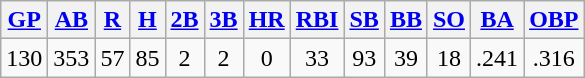<table class="wikitable">
<tr>
<th><a href='#'>GP</a></th>
<th><a href='#'>AB</a></th>
<th><a href='#'>R</a></th>
<th><a href='#'>H</a></th>
<th><a href='#'>2B</a></th>
<th><a href='#'>3B</a></th>
<th><a href='#'>HR</a></th>
<th><a href='#'>RBI</a></th>
<th><a href='#'>SB</a></th>
<th><a href='#'>BB</a></th>
<th><a href='#'>SO</a></th>
<th><a href='#'>BA</a></th>
<th><a href='#'>OBP</a></th>
</tr>
<tr align=center>
<td>130</td>
<td>353</td>
<td>57</td>
<td>85</td>
<td>2</td>
<td>2</td>
<td>0</td>
<td>33</td>
<td>93</td>
<td>39</td>
<td>18</td>
<td>.241</td>
<td>.316</td>
</tr>
</table>
